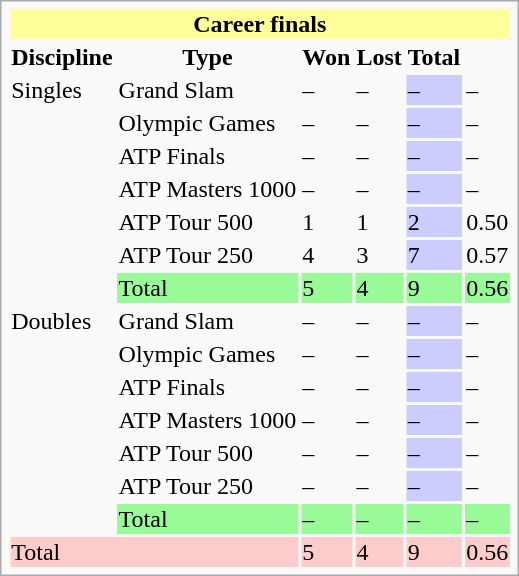<table class="infobox vcard vevent nowrap">
<tr bgcolor=FFFF99>
<th colspan="6">Career finals</th>
</tr>
<tr>
<th>Discipline</th>
<th>Type</th>
<th>Won</th>
<th>Lost</th>
<th>Total</th>
<th></th>
</tr>
<tr>
<td rowspan="7">Singles</td>
<td>Grand Slam</td>
<td>–</td>
<td>–</td>
<td bgcolor="CCCCFF">–</td>
<td>–</td>
</tr>
<tr>
<td>Olympic Games</td>
<td>–</td>
<td>–</td>
<td bgcolor="CCCCFF">–</td>
<td>–</td>
</tr>
<tr>
<td>ATP Finals</td>
<td>–</td>
<td>–</td>
<td bgcolor="CCCCFF">–</td>
<td>–</td>
</tr>
<tr>
<td>ATP Masters 1000</td>
<td>–</td>
<td>–</td>
<td bgcolor="CCCCFF">–</td>
<td>–</td>
</tr>
<tr>
<td>ATP Tour 500</td>
<td>1</td>
<td>1</td>
<td bgcolor="CCCCFF">2</td>
<td>0.50</td>
</tr>
<tr>
<td>ATP Tour 250</td>
<td>4</td>
<td>3</td>
<td bgcolor="CCCCFF">7</td>
<td>0.57</td>
</tr>
<tr bgcolor="98fb98">
<td>Total</td>
<td>5</td>
<td>4</td>
<td>9</td>
<td>0.56</td>
</tr>
<tr>
<td rowspan="7">Doubles</td>
<td>Grand Slam</td>
<td>–</td>
<td>–</td>
<td bgcolor="CCCCFF">–</td>
<td>–</td>
</tr>
<tr>
<td>Olympic Games</td>
<td>–</td>
<td>–</td>
<td bgcolor="CCCCFF">–</td>
<td>–</td>
</tr>
<tr>
<td>ATP Finals</td>
<td>–</td>
<td>–</td>
<td bgcolor="CCCCFF">–</td>
<td>–</td>
</tr>
<tr>
<td>ATP Masters 1000</td>
<td>–</td>
<td>–</td>
<td bgcolor="CCCCFF">–</td>
<td>–</td>
</tr>
<tr>
<td>ATP Tour 500</td>
<td>–</td>
<td>–</td>
<td bgcolor="CCCCFF">–</td>
<td>–</td>
</tr>
<tr>
<td>ATP Tour 250</td>
<td>–</td>
<td>–</td>
<td bgcolor="CCCCFF">–</td>
<td>–</td>
</tr>
<tr bgcolor="98fb98">
<td>Total</td>
<td>–</td>
<td>–</td>
<td>–</td>
<td>–</td>
</tr>
<tr bgcolor="FFCCCC">
<td colspan="2">Total</td>
<td>5</td>
<td>4</td>
<td>9</td>
<td>0.56</td>
</tr>
</table>
